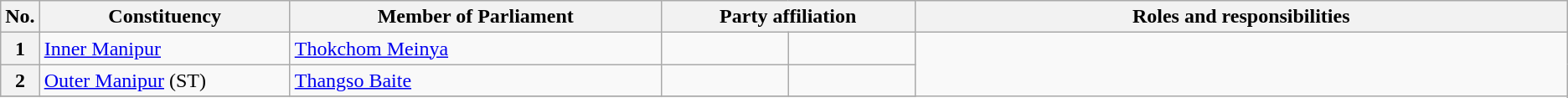<table class="wikitable">
<tr style="text-align:center;">
<th>No.</th>
<th style="width:12em">Constituency</th>
<th style="width:18em">Member of Parliament</th>
<th colspan="2" style="width:18em">Party affiliation</th>
<th style="width:32em">Roles and responsibilities</th>
</tr>
<tr>
<th>1</th>
<td><a href='#'>Inner Manipur</a></td>
<td><a href='#'>Thokchom Meinya</a></td>
<td></td>
<td></td>
</tr>
<tr>
<th>2</th>
<td><a href='#'>Outer Manipur</a> (ST)</td>
<td><a href='#'>Thangso Baite</a></td>
<td></td>
<td></td>
</tr>
<tr>
</tr>
</table>
